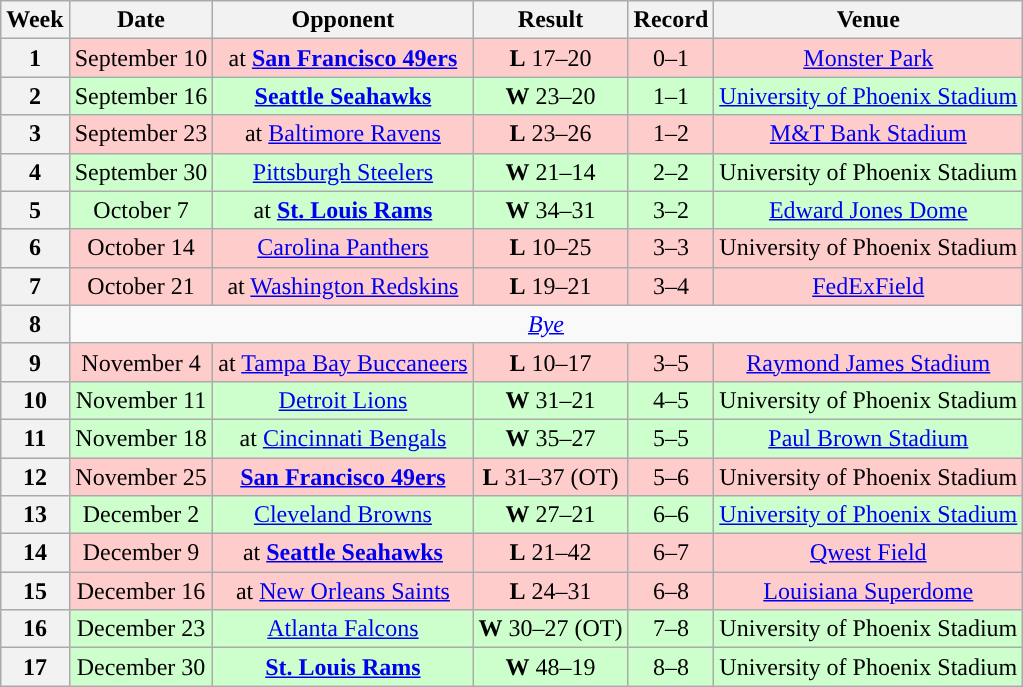<table class="wikitable" style="text-align:center">
<tr>
<th>Week</th>
<th>Date</th>
<th>Opponent</th>
<th>Result</th>
<th>Record</th>
<th>Venue</th>
</tr>
<tr style="background:#fcc">
<th>1</th>
<td>September 10</td>
<td>at <strong><a href='#'>San Francisco 49ers</a></strong></td>
<td><strong>L</strong> 17–20</td>
<td>0–1</td>
<td><a href='#'>Monster Park</a></td>
</tr>
<tr style="background:#cfc">
<th>2</th>
<td>September 16</td>
<td><strong><a href='#'>Seattle Seahawks</a></strong></td>
<td><strong>W</strong> 23–20</td>
<td>1–1</td>
<td><a href='#'>University of Phoenix Stadium</a></td>
</tr>
<tr style="background:#fcc">
<th>3</th>
<td>September 23</td>
<td>at <a href='#'>Baltimore Ravens</a></td>
<td><strong>L</strong> 23–26</td>
<td>1–2</td>
<td><a href='#'>M&T Bank Stadium</a></td>
</tr>
<tr style="background:#cfc">
<th>4</th>
<td>September 30</td>
<td><a href='#'>Pittsburgh Steelers</a></td>
<td><strong>W</strong> 21–14</td>
<td>2–2</td>
<td>University of Phoenix Stadium</td>
</tr>
<tr style="background:#cfc">
<th>5</th>
<td>October 7</td>
<td>at <strong><a href='#'>St. Louis Rams</a></strong></td>
<td><strong>W</strong> 34–31</td>
<td>3–2</td>
<td><a href='#'>Edward Jones Dome</a></td>
</tr>
<tr style="background:#fcc">
<th>6</th>
<td>October 14</td>
<td><a href='#'>Carolina Panthers</a></td>
<td><strong>L</strong> 10–25</td>
<td>3–3</td>
<td>University of Phoenix Stadium</td>
</tr>
<tr style="background:#fcc">
<th>7</th>
<td>October 21</td>
<td>at <a href='#'>Washington Redskins</a></td>
<td><strong>L</strong> 19–21</td>
<td>3–4</td>
<td><a href='#'>FedExField</a></td>
</tr>
<tr>
<th>8</th>
<td colspan="6"><em><a href='#'>Bye</a></em></td>
</tr>
<tr style="background:#fcc">
<th>9</th>
<td>November 4</td>
<td>at <a href='#'>Tampa Bay Buccaneers</a></td>
<td><strong>L</strong> 10–17</td>
<td>3–5</td>
<td><a href='#'>Raymond James Stadium</a></td>
</tr>
<tr style="background:#cfc">
<th>10</th>
<td>November 11</td>
<td><a href='#'>Detroit Lions</a></td>
<td><strong>W</strong> 31–21</td>
<td>4–5</td>
<td>University of Phoenix Stadium</td>
</tr>
<tr style="background:#cfc">
<th>11</th>
<td>November 18</td>
<td>at <a href='#'>Cincinnati Bengals</a></td>
<td><strong>W</strong> 35–27</td>
<td>5–5</td>
<td><a href='#'>Paul Brown Stadium</a></td>
</tr>
<tr style="background:#fcc">
<th>12</th>
<td>November 25</td>
<td><strong><a href='#'>San Francisco 49ers</a></strong></td>
<td><strong>L</strong> 31–37 (OT)</td>
<td>5–6</td>
<td>University of Phoenix Stadium</td>
</tr>
<tr style="background:#cfc">
<th>13</th>
<td>December 2</td>
<td><a href='#'>Cleveland Browns</a></td>
<td><strong>W</strong> 27–21</td>
<td>6–6</td>
<td><a href='#'>University of Phoenix Stadium</a></td>
</tr>
<tr style="background:#fcc">
<th>14</th>
<td>December 9</td>
<td>at <strong><a href='#'>Seattle Seahawks</a></strong></td>
<td><strong>L</strong> 21–42</td>
<td>6–7</td>
<td><a href='#'>Qwest Field</a></td>
</tr>
<tr style="background:#fcc">
<th>15</th>
<td>December 16</td>
<td>at <a href='#'>New Orleans Saints</a></td>
<td><strong>L</strong> 24–31</td>
<td>6–8</td>
<td><a href='#'>Louisiana Superdome</a></td>
</tr>
<tr style="background:#cfc">
<th>16</th>
<td>December 23</td>
<td><a href='#'>Atlanta Falcons</a></td>
<td><strong>W</strong> 30–27 (OT)</td>
<td>7–8</td>
<td>University of Phoenix Stadium</td>
</tr>
<tr style="background:#cfc">
<th>17</th>
<td>December 30</td>
<td><strong><a href='#'>St. Louis Rams</a></strong></td>
<td><strong>W</strong> 48–19</td>
<td>8–8</td>
<td>University of Phoenix Stadium</td>
</tr>
</table>
